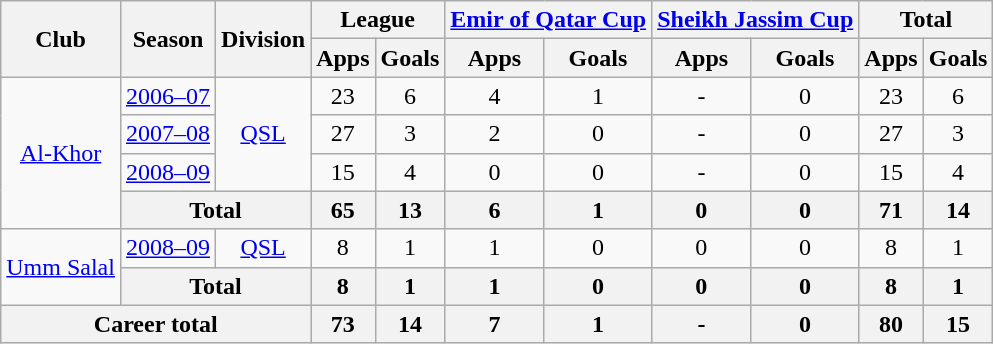<table class="wikitable" style="text-align: center">
<tr>
<th rowspan="2">Club</th>
<th rowspan="2">Season</th>
<th rowspan="2">Division</th>
<th colspan="2">League</th>
<th colspan="2"><a href='#'>Emir of Qatar Cup</a></th>
<th colspan="2"><a href='#'>Sheikh Jassim Cup</a></th>
<th colspan="2">Total</th>
</tr>
<tr>
<th>Apps</th>
<th>Goals</th>
<th>Apps</th>
<th>Goals</th>
<th>Apps</th>
<th>Goals</th>
<th>Apps</th>
<th>Goals</th>
</tr>
<tr>
<td rowspan="4"><a href='#'>Al-Khor</a></td>
<td><a href='#'>2006–07</a></td>
<td rowspan="3"><a href='#'>QSL</a></td>
<td>23</td>
<td>6</td>
<td>4</td>
<td>1</td>
<td>-</td>
<td>0</td>
<td>23</td>
<td>6</td>
</tr>
<tr>
<td><a href='#'>2007–08</a></td>
<td>27</td>
<td>3</td>
<td>2</td>
<td>0</td>
<td>-</td>
<td>0</td>
<td>27</td>
<td>3</td>
</tr>
<tr>
<td><a href='#'>2008–09</a></td>
<td>15</td>
<td>4</td>
<td>0</td>
<td>0</td>
<td>-</td>
<td>0</td>
<td>15</td>
<td>4</td>
</tr>
<tr>
<th colspan="2">Total</th>
<th>65</th>
<th>13</th>
<th>6</th>
<th>1</th>
<th>0</th>
<th>0</th>
<th>71</th>
<th>14</th>
</tr>
<tr>
<td rowspan="2"><a href='#'>Umm Salal</a></td>
<td><a href='#'>2008–09</a></td>
<td rowspan="1"><a href='#'>QSL</a></td>
<td>8</td>
<td>1</td>
<td>1</td>
<td>0</td>
<td>0</td>
<td>0</td>
<td>8</td>
<td>1</td>
</tr>
<tr>
<th colspan="2">Total</th>
<th>8</th>
<th>1</th>
<th>1</th>
<th>0</th>
<th>0</th>
<th>0</th>
<th>8</th>
<th>1</th>
</tr>
<tr>
<th colspan="3">Career total</th>
<th>73</th>
<th>14</th>
<th>7</th>
<th>1</th>
<th>-</th>
<th>0</th>
<th>80</th>
<th>15</th>
</tr>
</table>
